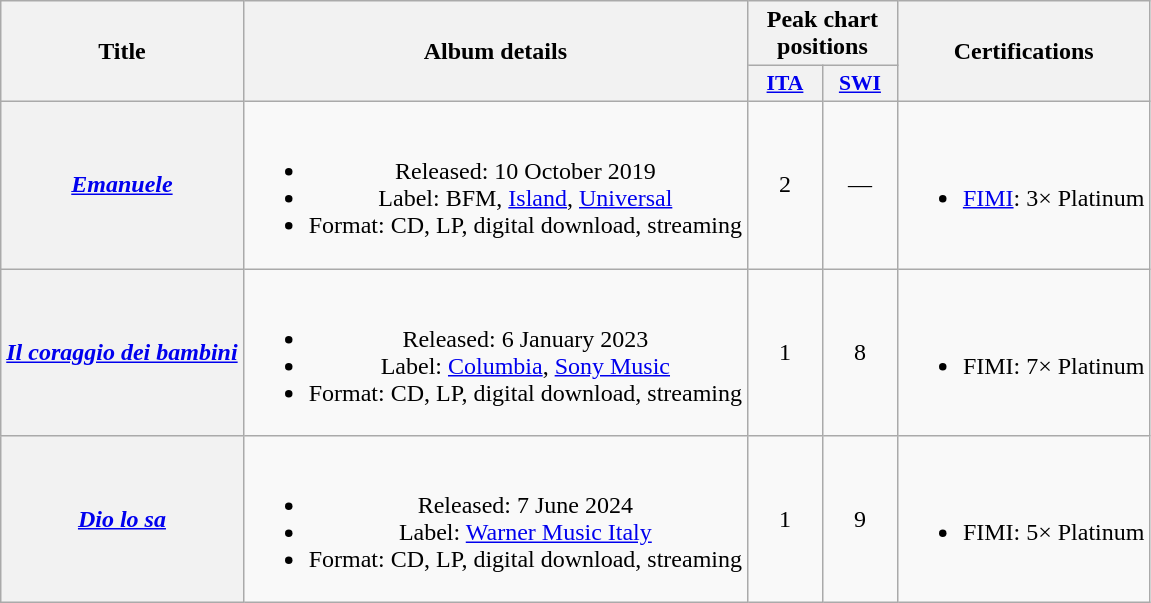<table class="wikitable plainrowheaders" style="text-align:center;">
<tr>
<th scope="col" rowspan="2">Title</th>
<th scope="col" rowspan="2">Album details</th>
<th scope="col" colspan="2">Peak chart positions</th>
<th scope="col" rowspan="2">Certifications</th>
</tr>
<tr>
<th scope="col" style="width:3em;font-size:90%;"><a href='#'>ITA</a><br></th>
<th scope="col" style="width:3em;font-size:90%;"><a href='#'>SWI</a><br></th>
</tr>
<tr>
<th scope="row"><em><a href='#'>Emanuele</a></em></th>
<td><br><ul><li>Released: 10 October 2019</li><li>Label: BFM, <a href='#'>Island</a>, <a href='#'>Universal</a></li><li>Format: CD, LP, digital download, streaming</li></ul></td>
<td>2</td>
<td>—</td>
<td><br><ul><li><a href='#'>FIMI</a>: 3× Platinum</li></ul></td>
</tr>
<tr>
<th scope="row"><em><a href='#'>Il coraggio dei bambini</a></em></th>
<td><br><ul><li>Released: 6 January 2023</li><li>Label: <a href='#'>Columbia</a>, <a href='#'>Sony Music</a></li><li>Format: CD, LP, digital download, streaming</li></ul></td>
<td>1</td>
<td>8</td>
<td><br><ul><li>FIMI: 7× Platinum</li></ul></td>
</tr>
<tr>
<th scope="row"><em><a href='#'>Dio lo sa</a></em></th>
<td><br><ul><li>Released: 7 June 2024</li><li>Label: <a href='#'>Warner Music Italy</a></li><li>Format: CD, LP, digital download, streaming</li></ul></td>
<td>1</td>
<td>9</td>
<td><br><ul><li>FIMI: 5× Platinum</li></ul></td>
</tr>
</table>
